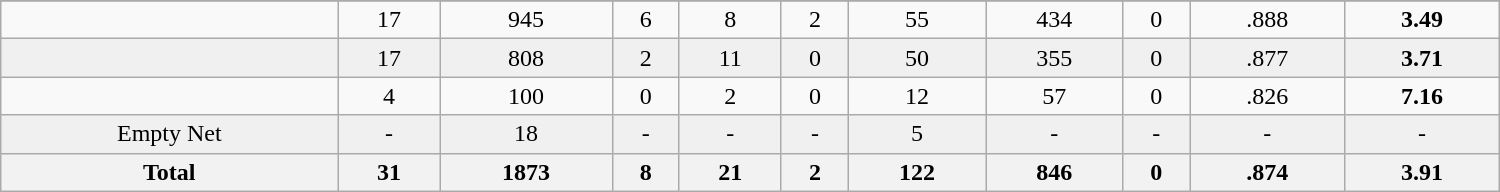<table class="wikitable sortable" width ="1000">
<tr align="center">
</tr>
<tr align="center" bgcolor="">
<td></td>
<td>17</td>
<td>945</td>
<td>6</td>
<td>8</td>
<td>2</td>
<td>55</td>
<td>434</td>
<td>0</td>
<td>.888</td>
<td><strong>3.49</strong></td>
</tr>
<tr align="center" bgcolor="f0f0f0">
<td></td>
<td>17</td>
<td>808</td>
<td>2</td>
<td>11</td>
<td>0</td>
<td>50</td>
<td>355</td>
<td>0</td>
<td>.877</td>
<td><strong>3.71</strong></td>
</tr>
<tr align="center" bgcolor="">
<td></td>
<td>4</td>
<td>100</td>
<td>0</td>
<td>2</td>
<td>0</td>
<td>12</td>
<td>57</td>
<td>0</td>
<td>.826</td>
<td><strong>7.16</strong></td>
</tr>
<tr align="center" bgcolor="f0f0f0">
<td>Empty Net</td>
<td>-</td>
<td>18</td>
<td>-</td>
<td>-</td>
<td>-</td>
<td>5</td>
<td>-</td>
<td>-</td>
<td>-</td>
<td>-</td>
</tr>
<tr>
<th>Total</th>
<th>31</th>
<th>1873</th>
<th>8</th>
<th>21</th>
<th>2</th>
<th>122</th>
<th>846</th>
<th>0</th>
<th>.874</th>
<th>3.91</th>
</tr>
</table>
